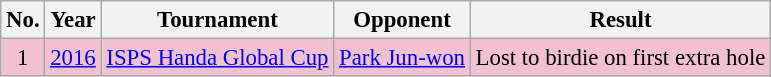<table class="wikitable" style="font-size:95%;">
<tr>
<th>No.</th>
<th>Year</th>
<th>Tournament</th>
<th>Opponent</th>
<th>Result</th>
</tr>
<tr style="background:#F2C1D1;">
<td align=center>1</td>
<td><a href='#'>2016</a></td>
<td><a href='#'>ISPS Handa Global Cup</a></td>
<td> <a href='#'>Park Jun-won</a></td>
<td>Lost to birdie on first extra hole</td>
</tr>
</table>
